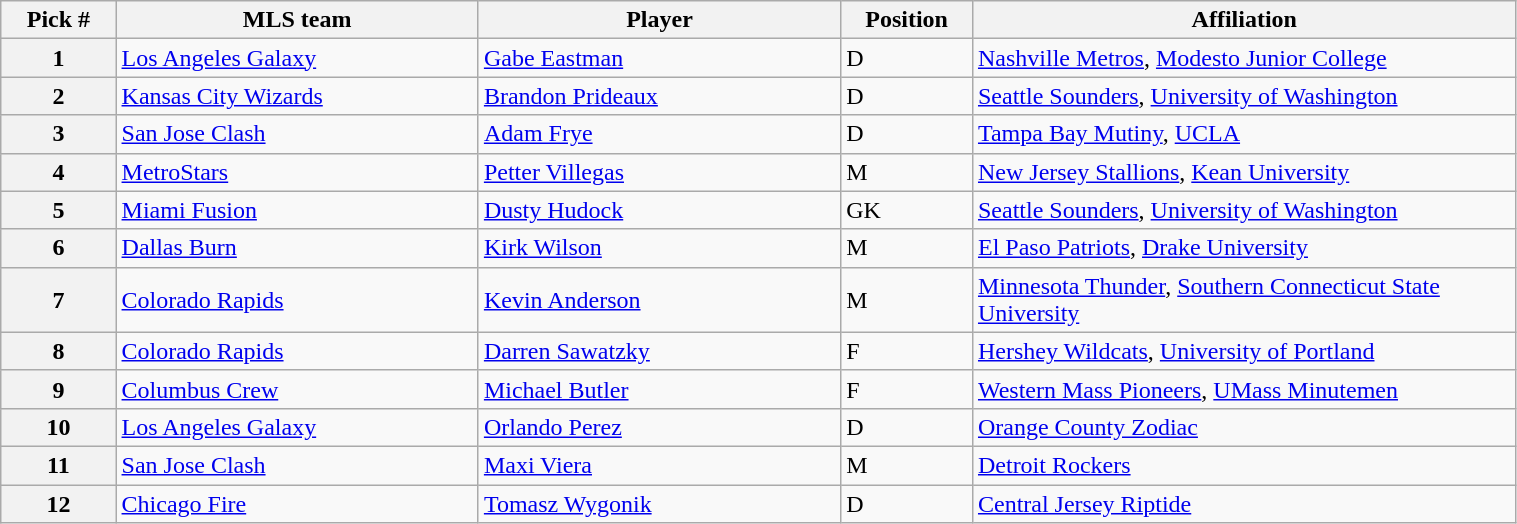<table class="wikitable sortable" style="width:80%">
<tr>
<th width=7%>Pick #</th>
<th width=22%>MLS team</th>
<th width=22%>Player</th>
<th width=8%>Position</th>
<th width=33%>Affiliation</th>
</tr>
<tr>
<th>1</th>
<td><a href='#'>Los Angeles Galaxy</a></td>
<td><a href='#'>Gabe Eastman</a></td>
<td>D</td>
<td><a href='#'>Nashville Metros</a>, <a href='#'>Modesto Junior College</a></td>
</tr>
<tr>
<th>2</th>
<td><a href='#'>Kansas City Wizards</a></td>
<td><a href='#'>Brandon Prideaux</a></td>
<td>D</td>
<td><a href='#'>Seattle Sounders</a>, <a href='#'>University of Washington</a></td>
</tr>
<tr>
<th>3</th>
<td><a href='#'>San Jose Clash</a></td>
<td><a href='#'>Adam Frye</a></td>
<td>D</td>
<td><a href='#'>Tampa Bay Mutiny</a>, <a href='#'>UCLA</a></td>
</tr>
<tr>
<th>4</th>
<td><a href='#'>MetroStars</a></td>
<td><a href='#'>Petter Villegas</a></td>
<td>M</td>
<td><a href='#'>New Jersey Stallions</a>, <a href='#'>Kean University</a></td>
</tr>
<tr>
<th>5</th>
<td><a href='#'>Miami Fusion</a></td>
<td><a href='#'>Dusty Hudock</a></td>
<td>GK</td>
<td><a href='#'>Seattle Sounders</a>,  <a href='#'>University of Washington</a></td>
</tr>
<tr>
<th>6</th>
<td><a href='#'>Dallas Burn</a></td>
<td><a href='#'>Kirk Wilson</a></td>
<td>M</td>
<td><a href='#'>El Paso Patriots</a>, <a href='#'>Drake University</a></td>
</tr>
<tr>
<th>7</th>
<td><a href='#'>Colorado Rapids</a></td>
<td><a href='#'>Kevin Anderson</a></td>
<td>M</td>
<td><a href='#'>Minnesota Thunder</a>, <a href='#'>Southern Connecticut State University</a></td>
</tr>
<tr>
<th>8</th>
<td><a href='#'>Colorado Rapids</a></td>
<td><a href='#'>Darren Sawatzky</a></td>
<td>F</td>
<td><a href='#'>Hershey Wildcats</a>, <a href='#'>University of Portland</a></td>
</tr>
<tr>
<th>9</th>
<td><a href='#'>Columbus Crew</a></td>
<td><a href='#'>Michael Butler</a></td>
<td>F</td>
<td><a href='#'>Western Mass Pioneers</a>, <a href='#'>UMass Minutemen</a></td>
</tr>
<tr>
<th>10</th>
<td><a href='#'>Los Angeles Galaxy</a></td>
<td><a href='#'>Orlando Perez</a></td>
<td>D</td>
<td><a href='#'>Orange County Zodiac</a></td>
</tr>
<tr>
<th>11</th>
<td><a href='#'>San Jose Clash</a></td>
<td><a href='#'>Maxi Viera</a></td>
<td>M</td>
<td><a href='#'>Detroit Rockers</a></td>
</tr>
<tr>
<th>12</th>
<td><a href='#'>Chicago Fire</a></td>
<td><a href='#'>Tomasz Wygonik</a></td>
<td>D</td>
<td><a href='#'>Central Jersey Riptide</a></td>
</tr>
</table>
